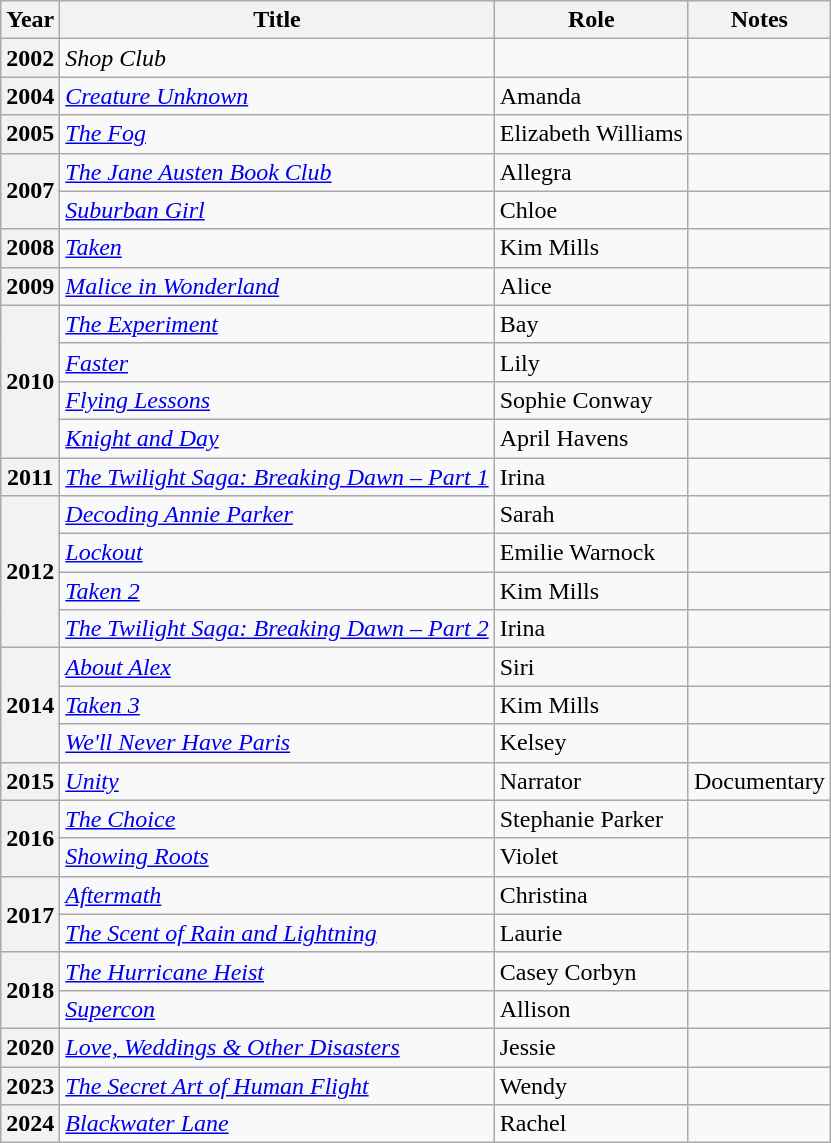<table class="wikitable plainrowheaders sortable">
<tr>
<th scope="col">Year</th>
<th scope="col">Title</th>
<th scope="col">Role</th>
<th scope="col" class="unsortable">Notes</th>
</tr>
<tr>
<th scope="row">2002</th>
<td><em>Shop Club</em></td>
<td></td>
<td></td>
</tr>
<tr>
<th scope="row">2004</th>
<td><em><a href='#'>Creature Unknown</a></em></td>
<td>Amanda</td>
<td></td>
</tr>
<tr>
<th scope="row">2005</th>
<td data-sort-value="Fog, The"><em><a href='#'>The Fog</a></em></td>
<td>Elizabeth Williams</td>
<td></td>
</tr>
<tr>
<th scope="row" rowspan="2">2007</th>
<td data-sort-value="Jane Austen Book Club, The"><em><a href='#'>The Jane Austen Book Club</a></em></td>
<td>Allegra</td>
<td></td>
</tr>
<tr>
<td><em><a href='#'>Suburban Girl</a></em></td>
<td>Chloe</td>
<td></td>
</tr>
<tr>
<th scope="row">2008</th>
<td><em><a href='#'>Taken</a></em></td>
<td>Kim Mills</td>
<td></td>
</tr>
<tr>
<th scope="row">2009</th>
<td><em><a href='#'>Malice in Wonderland</a></em></td>
<td>Alice</td>
<td></td>
</tr>
<tr>
<th scope="row" rowspan="4">2010</th>
<td data-sort-value="Experiment, The"><em><a href='#'>The Experiment</a></em></td>
<td>Bay</td>
<td></td>
</tr>
<tr>
<td><em><a href='#'>Faster</a></em></td>
<td>Lily</td>
<td></td>
</tr>
<tr>
<td><em><a href='#'>Flying Lessons</a></em></td>
<td>Sophie Conway</td>
<td></td>
</tr>
<tr>
<td><em><a href='#'>Knight and Day</a></em></td>
<td>April Havens</td>
<td></td>
</tr>
<tr>
<th scope="row">2011</th>
<td data-sort-value="Twilight Sage: Breaking Dawn – Part 1, The"><em><a href='#'>The Twilight Saga: Breaking Dawn – Part 1</a></em></td>
<td>Irina</td>
<td></td>
</tr>
<tr>
<th scope="row" rowspan="4">2012</th>
<td><em><a href='#'>Decoding Annie Parker</a></em></td>
<td>Sarah</td>
<td></td>
</tr>
<tr>
<td><em><a href='#'>Lockout</a></em></td>
<td>Emilie Warnock</td>
<td></td>
</tr>
<tr>
<td><em><a href='#'>Taken 2</a></em></td>
<td>Kim Mills</td>
<td></td>
</tr>
<tr>
<td data-sort-value="Twilight Sage: Breaking Dawn – Part 2, The"><em><a href='#'>The Twilight Saga: Breaking Dawn – Part 2</a></em></td>
<td>Irina</td>
<td></td>
</tr>
<tr>
<th scope="row" rowspan="3">2014</th>
<td><em><a href='#'>About Alex</a></em></td>
<td>Siri</td>
<td></td>
</tr>
<tr>
<td><em><a href='#'>Taken 3</a></em></td>
<td>Kim Mills</td>
<td></td>
</tr>
<tr>
<td><em><a href='#'>We'll Never Have Paris</a></em></td>
<td>Kelsey</td>
<td></td>
</tr>
<tr>
<th scope="row">2015</th>
<td><em><a href='#'>Unity</a></em></td>
<td>Narrator</td>
<td>Documentary</td>
</tr>
<tr>
<th scope="row" rowspan="2">2016</th>
<td data-sort-value="Choice, The"><em><a href='#'>The Choice</a></em></td>
<td>Stephanie Parker</td>
<td></td>
</tr>
<tr>
<td><em><a href='#'>Showing Roots</a></em></td>
<td>Violet</td>
<td></td>
</tr>
<tr>
<th scope="row" rowspan="2">2017</th>
<td><em><a href='#'>Aftermath</a></em></td>
<td>Christina</td>
<td></td>
</tr>
<tr>
<td data-sort-value="Scent of Rain and Lightning, The"><em><a href='#'>The Scent of Rain and Lightning</a></em></td>
<td>Laurie</td>
<td></td>
</tr>
<tr>
<th scope="row" rowspan="2">2018</th>
<td data-sort-value="Hurricane Heist, The"><em><a href='#'>The Hurricane Heist</a></em></td>
<td>Casey Corbyn</td>
<td></td>
</tr>
<tr>
<td><em><a href='#'>Supercon</a></em></td>
<td>Allison</td>
<td></td>
</tr>
<tr>
<th scope="row">2020</th>
<td><em><a href='#'>Love, Weddings & Other Disasters</a></em></td>
<td>Jessie</td>
<td></td>
</tr>
<tr>
<th scope="row">2023</th>
<td data-sort-value="Secret Art of Human Flight, The"><em><a href='#'>The Secret Art of Human Flight</a></em></td>
<td>Wendy</td>
<td></td>
</tr>
<tr>
<th scope="row">2024</th>
<td data-sort-value="Blackwater Lane, The"><em><a href='#'>Blackwater Lane</a></em></td>
<td>Rachel</td>
<td></td>
</tr>
</table>
